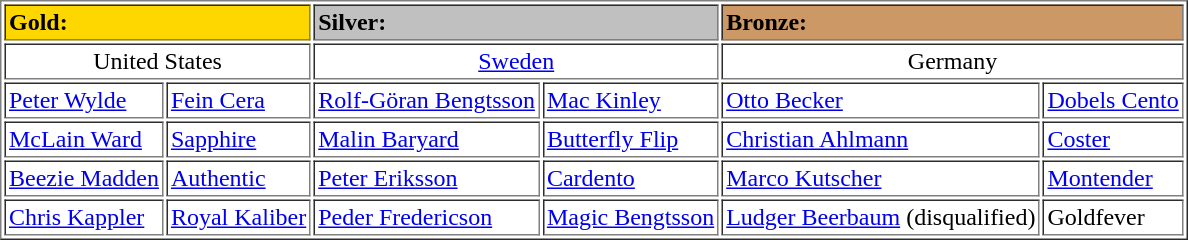<table border="1" Cellpadding="2">
<tr>
<td !align="center" bgcolor="gold" colspan=2><strong>Gold:</strong></td>
<td !align="center" bgcolor="silver" colspan=2><strong>Silver:</strong></td>
<td !align="center" bgcolor="CC9966" colspan=2><strong>Bronze:</strong></td>
</tr>
<tr>
<td colspan=2 align=center> United States</td>
<td colspan=2 align=center> <a href='#'>Sweden</a></td>
<td colspan=2 align=center> Germany</td>
</tr>
<tr>
<td><a href='#'>Peter Wylde</a></td>
<td><a href='#'>Fein Cera</a></td>
<td><a href='#'>Rolf-Göran Bengtsson</a></td>
<td><a href='#'>Mac Kinley</a></td>
<td><a href='#'>Otto Becker</a></td>
<td><a href='#'>Dobels Cento</a></td>
</tr>
<tr>
<td><a href='#'>McLain Ward</a></td>
<td><a href='#'>Sapphire</a></td>
<td><a href='#'>Malin Baryard</a></td>
<td><a href='#'>Butterfly Flip</a></td>
<td><a href='#'>Christian Ahlmann</a></td>
<td><a href='#'>Coster</a></td>
</tr>
<tr>
<td><a href='#'>Beezie Madden</a></td>
<td><a href='#'>Authentic</a></td>
<td><a href='#'>Peter Eriksson</a></td>
<td><a href='#'>Cardento</a></td>
<td><a href='#'>Marco Kutscher</a></td>
<td><a href='#'>Montender</a></td>
</tr>
<tr>
<td><a href='#'>Chris Kappler</a></td>
<td><a href='#'>Royal Kaliber</a></td>
<td><a href='#'>Peder Fredericson</a></td>
<td><a href='#'>Magic Bengtsson</a></td>
<td><a href='#'>Ludger Beerbaum</a> (disqualified)</td>
<td>Goldfever</td>
</tr>
</table>
